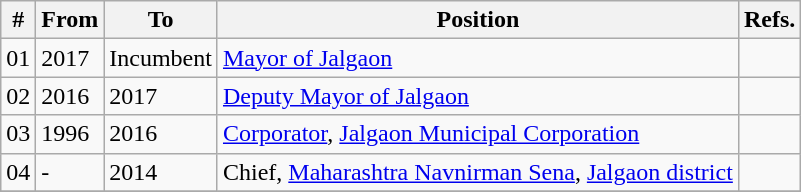<table class="wikitable sortable">
<tr>
<th>#</th>
<th>From</th>
<th>To</th>
<th>Position</th>
<th>Refs.</th>
</tr>
<tr>
<td>01</td>
<td>2017</td>
<td>Incumbent</td>
<td><a href='#'>Mayor of Jalgaon</a></td>
<td></td>
</tr>
<tr>
<td>02</td>
<td>2016</td>
<td>2017</td>
<td><a href='#'>Deputy Mayor of Jalgaon</a></td>
<td></td>
</tr>
<tr>
<td>03</td>
<td>1996</td>
<td>2016</td>
<td><a href='#'>Corporator</a>, <a href='#'>Jalgaon Municipal Corporation</a></td>
<td></td>
</tr>
<tr>
<td>04</td>
<td>-</td>
<td>2014</td>
<td>Chief, <a href='#'>Maharashtra Navnirman Sena</a>, <a href='#'>Jalgaon district</a></td>
<td></td>
</tr>
<tr>
</tr>
</table>
